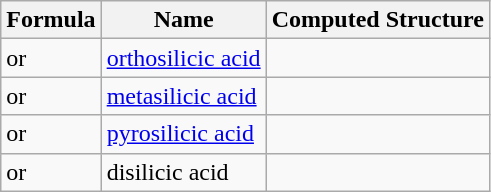<table class="wikitable">
<tr>
<th>Formula</th>
<th>Name</th>
<th>Computed Structure</th>
</tr>
<tr>
<td> or </td>
<td><a href='#'>orthosilicic acid</a></td>
<td></td>
</tr>
<tr>
<td> or </td>
<td><a href='#'>metasilicic acid</a></td>
<td></td>
</tr>
<tr>
<td> or </td>
<td><a href='#'>pyrosilicic acid</a></td>
<td></td>
</tr>
<tr>
<td> or </td>
<td>disilicic acid</td>
<td></td>
</tr>
</table>
